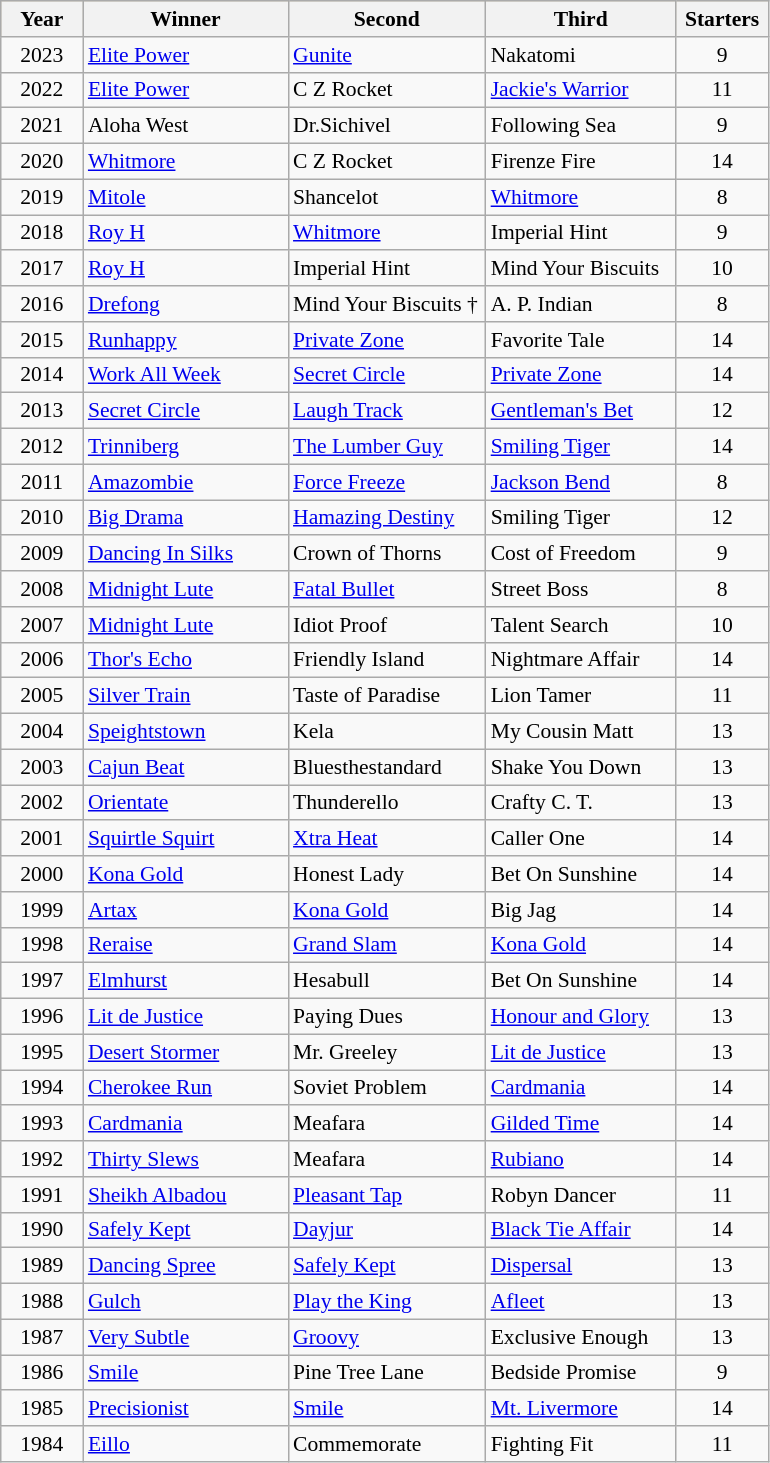<table class = "wikitable sortable" | border="1" cellpadding="0" style="border-collapse: collapse; font-size:90%">
<tr bgcolor="#DACAA5" align="center">
<th width="48px"><strong>Year</strong></th>
<th width="130px"><strong>Winner</strong></th>
<th width="125px"><strong>Second</strong></th>
<th width="120px"><strong>Third</strong></th>
<th width="55px"><strong>Starters</strong></th>
</tr>
<tr>
<td align=center>2023</td>
<td><a href='#'>Elite Power</a></td>
<td><a href='#'>Gunite</a></td>
<td>Nakatomi</td>
<td align=center>9</td>
</tr>
<tr>
<td align=center>2022</td>
<td><a href='#'>Elite Power</a></td>
<td>C Z Rocket</td>
<td><a href='#'>Jackie's Warrior</a></td>
<td align=center>11</td>
</tr>
<tr>
<td align=center>2021</td>
<td>Aloha West</td>
<td>Dr.Sichivel</td>
<td>Following Sea</td>
<td align=center>9</td>
</tr>
<tr>
<td align=center>2020</td>
<td><a href='#'>Whitmore</a></td>
<td>C Z Rocket</td>
<td>Firenze Fire</td>
<td align=center>14</td>
</tr>
<tr>
<td align=center>2019</td>
<td><a href='#'>Mitole</a></td>
<td>Shancelot</td>
<td><a href='#'>Whitmore</a></td>
<td align=center>8</td>
</tr>
<tr>
<td align=center>2018</td>
<td><a href='#'>Roy H</a></td>
<td><a href='#'>Whitmore</a></td>
<td>Imperial Hint</td>
<td align=center>9</td>
</tr>
<tr>
<td align=center>2017</td>
<td><a href='#'>Roy H</a></td>
<td>Imperial Hint</td>
<td>Mind Your Biscuits</td>
<td align=center>10</td>
</tr>
<tr>
<td align=center>2016</td>
<td><a href='#'>Drefong</a></td>
<td>Mind Your Biscuits †</td>
<td>A. P. Indian</td>
<td align=center>8</td>
</tr>
<tr>
<td align=center>2015</td>
<td><a href='#'>Runhappy</a></td>
<td><a href='#'>Private Zone</a></td>
<td>Favorite Tale</td>
<td align=center>14</td>
</tr>
<tr>
<td align=center>2014</td>
<td><a href='#'>Work All Week</a></td>
<td><a href='#'>Secret Circle</a></td>
<td><a href='#'>Private Zone</a></td>
<td align=center>14</td>
</tr>
<tr>
<td align=center>2013</td>
<td><a href='#'>Secret Circle</a></td>
<td><a href='#'>Laugh Track</a></td>
<td><a href='#'>Gentleman's Bet</a></td>
<td align=center>12</td>
</tr>
<tr>
<td align=center>2012</td>
<td><a href='#'>Trinniberg</a></td>
<td><a href='#'>The Lumber Guy</a></td>
<td><a href='#'>Smiling Tiger</a></td>
<td align=center>14</td>
</tr>
<tr>
<td align=center>2011</td>
<td><a href='#'>Amazombie</a></td>
<td><a href='#'>Force Freeze</a></td>
<td><a href='#'>Jackson Bend</a></td>
<td align=center>8</td>
</tr>
<tr>
<td align=center>2010</td>
<td><a href='#'>Big Drama</a></td>
<td><a href='#'>Hamazing Destiny</a></td>
<td>Smiling Tiger</td>
<td align=center>12</td>
</tr>
<tr>
<td align=center>2009</td>
<td><a href='#'>Dancing In Silks</a></td>
<td>Crown of Thorns</td>
<td>Cost of Freedom</td>
<td align=center>9</td>
</tr>
<tr>
<td align=center>2008</td>
<td><a href='#'>Midnight Lute</a></td>
<td><a href='#'>Fatal Bullet</a></td>
<td>Street Boss</td>
<td align=center>8</td>
</tr>
<tr>
<td align=center>2007</td>
<td><a href='#'>Midnight Lute</a></td>
<td>Idiot Proof</td>
<td>Talent Search</td>
<td align=center>10</td>
</tr>
<tr>
<td align=center>2006</td>
<td><a href='#'>Thor's Echo</a></td>
<td>Friendly Island</td>
<td>Nightmare Affair</td>
<td align=center>14</td>
</tr>
<tr>
<td align=center>2005</td>
<td><a href='#'>Silver Train</a></td>
<td>Taste of Paradise</td>
<td>Lion Tamer</td>
<td align=center>11</td>
</tr>
<tr>
<td align=center>2004</td>
<td><a href='#'>Speightstown</a></td>
<td>Kela</td>
<td>My Cousin Matt</td>
<td align=center>13</td>
</tr>
<tr>
<td align=center>2003</td>
<td><a href='#'>Cajun Beat</a></td>
<td>Bluesthestandard</td>
<td>Shake You Down</td>
<td align=center>13</td>
</tr>
<tr>
<td align=center>2002</td>
<td><a href='#'>Orientate</a></td>
<td>Thunderello</td>
<td>Crafty C. T.</td>
<td align=center>13</td>
</tr>
<tr>
<td align=center>2001</td>
<td><a href='#'>Squirtle Squirt</a></td>
<td><a href='#'>Xtra Heat</a></td>
<td>Caller One</td>
<td align=center>14</td>
</tr>
<tr>
<td align=center>2000</td>
<td><a href='#'>Kona Gold</a></td>
<td>Honest Lady</td>
<td>Bet On Sunshine</td>
<td align=center>14</td>
</tr>
<tr>
<td align=center>1999</td>
<td><a href='#'>Artax</a></td>
<td><a href='#'>Kona Gold</a></td>
<td>Big Jag</td>
<td align=center>14</td>
</tr>
<tr>
<td align=center>1998</td>
<td><a href='#'>Reraise</a></td>
<td><a href='#'>Grand Slam</a></td>
<td><a href='#'>Kona Gold</a></td>
<td align=center>14</td>
</tr>
<tr>
<td align=center>1997</td>
<td><a href='#'>Elmhurst</a></td>
<td>Hesabull</td>
<td>Bet On Sunshine</td>
<td align=center>14</td>
</tr>
<tr>
<td align=center>1996</td>
<td><a href='#'>Lit de Justice</a></td>
<td>Paying Dues</td>
<td><a href='#'>Honour and Glory</a></td>
<td align=center>13</td>
</tr>
<tr>
<td align=center>1995</td>
<td><a href='#'>Desert Stormer</a></td>
<td>Mr. Greeley</td>
<td><a href='#'>Lit de Justice</a></td>
<td align=center>13</td>
</tr>
<tr>
<td align=center>1994</td>
<td><a href='#'>Cherokee Run</a></td>
<td>Soviet Problem</td>
<td><a href='#'>Cardmania</a></td>
<td align=center>14</td>
</tr>
<tr>
<td align=center>1993</td>
<td><a href='#'>Cardmania</a></td>
<td>Meafara</td>
<td><a href='#'>Gilded Time</a></td>
<td align=center>14</td>
</tr>
<tr>
<td align=center>1992</td>
<td><a href='#'>Thirty Slews</a></td>
<td>Meafara</td>
<td><a href='#'>Rubiano</a></td>
<td align=center>14</td>
</tr>
<tr>
<td align=center>1991</td>
<td><a href='#'>Sheikh Albadou</a></td>
<td><a href='#'>Pleasant Tap</a></td>
<td>Robyn Dancer</td>
<td align=center>11</td>
</tr>
<tr>
<td align=center>1990</td>
<td><a href='#'>Safely Kept</a></td>
<td><a href='#'>Dayjur</a></td>
<td><a href='#'>Black Tie Affair</a></td>
<td align=center>14</td>
</tr>
<tr>
<td align=center>1989</td>
<td><a href='#'>Dancing Spree</a></td>
<td><a href='#'>Safely Kept</a></td>
<td><a href='#'>Dispersal</a></td>
<td align=center>13</td>
</tr>
<tr>
<td align=center>1988</td>
<td><a href='#'>Gulch</a></td>
<td><a href='#'>Play the King</a></td>
<td><a href='#'>Afleet</a></td>
<td align=center>13</td>
</tr>
<tr>
<td align=center>1987</td>
<td><a href='#'>Very Subtle</a></td>
<td><a href='#'>Groovy</a></td>
<td>Exclusive Enough</td>
<td align=center>13</td>
</tr>
<tr>
<td align=center>1986</td>
<td><a href='#'>Smile</a></td>
<td>Pine Tree Lane</td>
<td>Bedside Promise</td>
<td align=center>9</td>
</tr>
<tr>
<td align=center>1985</td>
<td><a href='#'>Precisionist</a></td>
<td><a href='#'>Smile</a></td>
<td><a href='#'>Mt. Livermore</a></td>
<td align=center>14</td>
</tr>
<tr>
<td align=center>1984</td>
<td><a href='#'>Eillo</a></td>
<td>Commemorate</td>
<td>Fighting Fit</td>
<td align=center>11</td>
</tr>
</table>
